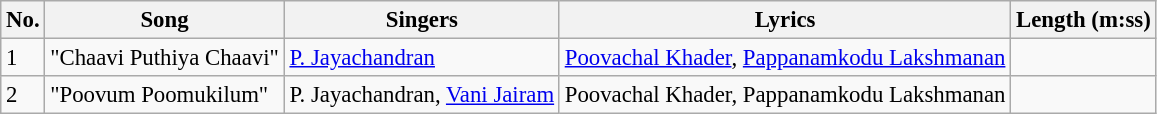<table class="wikitable" style="font-size:95%;">
<tr>
<th>No.</th>
<th>Song</th>
<th>Singers</th>
<th>Lyrics</th>
<th>Length (m:ss)</th>
</tr>
<tr>
<td>1</td>
<td>"Chaavi Puthiya Chaavi"</td>
<td><a href='#'>P. Jayachandran</a></td>
<td><a href='#'>Poovachal Khader</a>, <a href='#'>Pappanamkodu Lakshmanan</a></td>
<td></td>
</tr>
<tr>
<td>2</td>
<td>"Poovum Poomukilum"</td>
<td>P. Jayachandran, <a href='#'>Vani Jairam</a></td>
<td>Poovachal Khader, Pappanamkodu Lakshmanan</td>
<td></td>
</tr>
</table>
